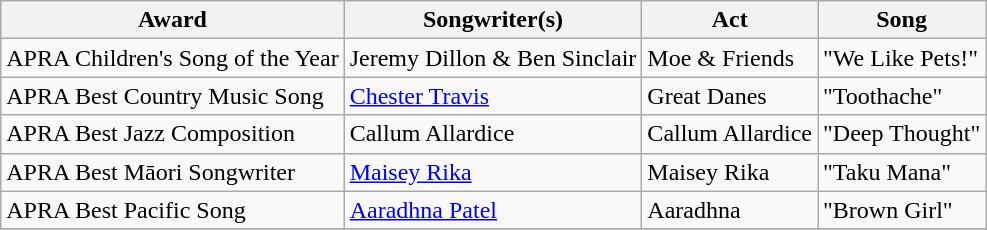<table class="wikitable">
<tr>
<th>Award</th>
<th>Songwriter(s)</th>
<th>Act</th>
<th>Song</th>
</tr>
<tr>
<td>APRA Children's Song of the Year</td>
<td>Jeremy Dillon & Ben Sinclair</td>
<td>Moe & Friends</td>
<td>"We Like Pets!"</td>
</tr>
<tr>
<td>APRA Best Country Music Song</td>
<td><a href='#'>Chester Travis</a></td>
<td>Great Danes</td>
<td>"Toothache"</td>
</tr>
<tr>
<td>APRA Best Jazz Composition</td>
<td>Callum Allardice</td>
<td>Callum Allardice</td>
<td>"Deep Thought"</td>
</tr>
<tr>
<td>APRA Best Māori Songwriter</td>
<td><a href='#'>Maisey Rika</a></td>
<td>Maisey Rika</td>
<td>"Taku Mana"</td>
</tr>
<tr>
<td>APRA Best Pacific Song</td>
<td><a href='#'>Aaradhna Patel</a></td>
<td>Aaradhna</td>
<td>"Brown Girl"</td>
</tr>
<tr>
</tr>
</table>
